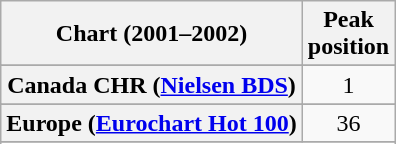<table class="wikitable sortable plainrowheaders" style="text-align:center">
<tr>
<th scope="col">Chart (2001–2002)</th>
<th scope="col">Peak<br>position</th>
</tr>
<tr>
</tr>
<tr>
</tr>
<tr>
</tr>
<tr>
</tr>
<tr>
<th scope="row">Canada CHR (<a href='#'>Nielsen BDS</a>)</th>
<td>1</td>
</tr>
<tr>
</tr>
<tr>
<th scope="row">Europe (<a href='#'>Eurochart Hot 100</a>)</th>
<td>36</td>
</tr>
<tr>
</tr>
<tr>
</tr>
<tr>
</tr>
<tr>
</tr>
<tr>
</tr>
<tr>
</tr>
<tr>
</tr>
<tr>
</tr>
<tr>
</tr>
<tr>
</tr>
<tr>
</tr>
<tr>
</tr>
<tr>
</tr>
<tr>
</tr>
<tr>
</tr>
<tr>
</tr>
<tr>
</tr>
<tr>
</tr>
<tr>
</tr>
</table>
